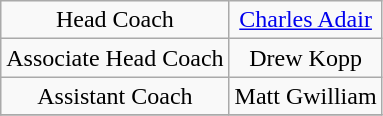<table class="wikitable" style="text-align: center;">
<tr>
<td>Head Coach</td>
<td><a href='#'>Charles Adair</a></td>
</tr>
<tr>
<td>Associate Head Coach</td>
<td>Drew Kopp</td>
</tr>
<tr>
<td>Assistant Coach</td>
<td>Matt Gwilliam</td>
</tr>
<tr>
</tr>
</table>
